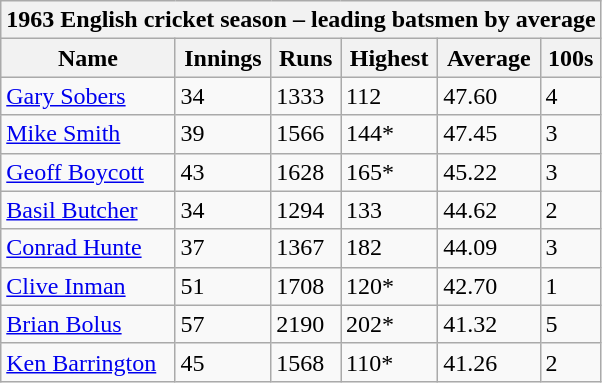<table class="wikitable">
<tr>
<th bgcolor="#efefef" colspan="7">1963 English cricket season – leading batsmen by average</th>
</tr>
<tr bgcolor="#efefef">
<th>Name</th>
<th>Innings</th>
<th>Runs</th>
<th>Highest</th>
<th>Average</th>
<th>100s</th>
</tr>
<tr>
<td><a href='#'>Gary Sobers</a></td>
<td>34</td>
<td>1333</td>
<td>112</td>
<td>47.60</td>
<td>4</td>
</tr>
<tr>
<td><a href='#'>Mike Smith</a></td>
<td>39</td>
<td>1566</td>
<td>144*</td>
<td>47.45</td>
<td>3</td>
</tr>
<tr>
<td><a href='#'>Geoff Boycott</a></td>
<td>43</td>
<td>1628</td>
<td>165*</td>
<td>45.22</td>
<td>3</td>
</tr>
<tr>
<td><a href='#'>Basil Butcher</a></td>
<td>34</td>
<td>1294</td>
<td>133</td>
<td>44.62</td>
<td>2</td>
</tr>
<tr>
<td><a href='#'>Conrad Hunte</a></td>
<td>37</td>
<td>1367</td>
<td>182</td>
<td>44.09</td>
<td>3</td>
</tr>
<tr>
<td><a href='#'>Clive Inman</a></td>
<td>51</td>
<td>1708</td>
<td>120*</td>
<td>42.70</td>
<td>1</td>
</tr>
<tr>
<td><a href='#'>Brian Bolus</a></td>
<td>57</td>
<td>2190</td>
<td>202*</td>
<td>41.32</td>
<td>5</td>
</tr>
<tr>
<td><a href='#'>Ken Barrington</a></td>
<td>45</td>
<td>1568</td>
<td>110*</td>
<td>41.26</td>
<td>2</td>
</tr>
</table>
